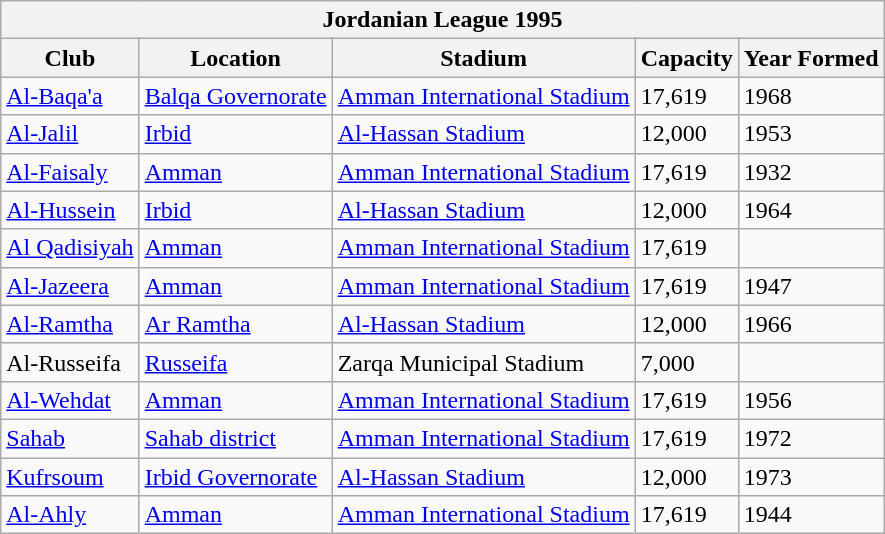<table class="wikitable">
<tr>
<th colspan="5">Jordanian  League 1995</th>
</tr>
<tr>
<th>Club</th>
<th>Location</th>
<th>Stadium</th>
<th>Capacity</th>
<th>Year Formed</th>
</tr>
<tr style="vertical-align:top;">
<td><a href='#'>Al-Baqa'a</a></td>
<td><a href='#'>Balqa Governorate</a></td>
<td><a href='#'>Amman International Stadium</a></td>
<td>17,619</td>
<td>1968</td>
</tr>
<tr style="vertical-align:top;">
<td><a href='#'>Al-Jalil</a></td>
<td><a href='#'>Irbid</a></td>
<td><a href='#'>Al-Hassan Stadium</a></td>
<td>12,000</td>
<td>1953</td>
</tr>
<tr style="vertical-align:top;">
<td><a href='#'>Al-Faisaly</a></td>
<td><a href='#'>Amman</a></td>
<td><a href='#'>Amman International Stadium</a></td>
<td>17,619</td>
<td>1932</td>
</tr>
<tr style="vertical-align:top;">
<td><a href='#'>Al-Hussein</a></td>
<td><a href='#'>Irbid</a></td>
<td><a href='#'>Al-Hassan Stadium</a></td>
<td>12,000</td>
<td>1964</td>
</tr>
<tr style="vertical-align:top;">
<td><a href='#'>Al Qadisiyah</a></td>
<td><a href='#'>Amman</a></td>
<td><a href='#'>Amman International Stadium</a></td>
<td>17,619</td>
<td></td>
</tr>
<tr style="vertical-align:top;">
<td><a href='#'>Al-Jazeera</a></td>
<td><a href='#'>Amman</a></td>
<td><a href='#'>Amman International Stadium</a></td>
<td>17,619</td>
<td>1947</td>
</tr>
<tr style="vertical-align:top;">
<td><a href='#'>Al-Ramtha</a></td>
<td><a href='#'>Ar Ramtha</a></td>
<td><a href='#'>Al-Hassan Stadium</a></td>
<td>12,000</td>
<td>1966</td>
</tr>
<tr style="vertical-align:top;">
<td>Al-Russeifa</td>
<td><a href='#'>Russeifa</a></td>
<td>Zarqa Municipal Stadium</td>
<td>7,000</td>
<td></td>
</tr>
<tr style="vertical-align:top;">
<td><a href='#'>Al-Wehdat</a></td>
<td><a href='#'>Amman</a></td>
<td><a href='#'>Amman International Stadium</a></td>
<td>17,619</td>
<td>1956</td>
</tr>
<tr style="vertical-align:top;">
<td><a href='#'>Sahab</a></td>
<td><a href='#'>Sahab district</a></td>
<td><a href='#'>Amman International Stadium</a></td>
<td>17,619</td>
<td>1972</td>
</tr>
<tr style="vertical-align:top;">
<td><a href='#'>Kufrsoum</a></td>
<td><a href='#'>Irbid Governorate</a></td>
<td><a href='#'>Al-Hassan Stadium</a></td>
<td>12,000</td>
<td>1973</td>
</tr>
<tr style="vertical-align:top;">
<td><a href='#'>Al-Ahly</a></td>
<td><a href='#'>Amman</a></td>
<td><a href='#'>Amman International Stadium</a></td>
<td>17,619</td>
<td>1944</td>
</tr>
</table>
